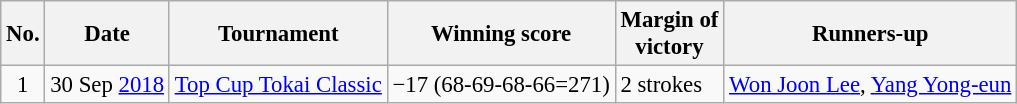<table class="wikitable" style="font-size:95%;">
<tr>
<th>No.</th>
<th>Date</th>
<th>Tournament</th>
<th>Winning score</th>
<th>Margin of<br>victory</th>
<th>Runners-up</th>
</tr>
<tr>
<td align=center>1</td>
<td align=right>30 Sep <a href='#'>2018</a></td>
<td><a href='#'>Top Cup Tokai Classic</a></td>
<td>−17 (68-69-68-66=271)</td>
<td>2 strokes</td>
<td> <a href='#'>Won Joon Lee</a>,  <a href='#'>Yang Yong-eun</a></td>
</tr>
</table>
